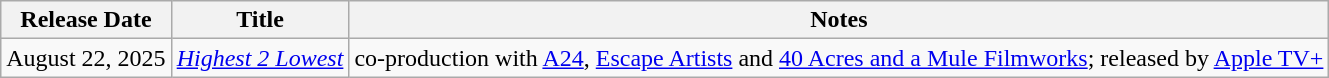<table class="wikitable sortable">
<tr>
<th>Release Date</th>
<th>Title</th>
<th>Notes</th>
</tr>
<tr>
<td>August 22, 2025</td>
<td><em><a href='#'>Highest 2 Lowest</a></em></td>
<td>co-production with <a href='#'>A24</a>, <a href='#'>Escape Artists</a> and <a href='#'>40 Acres and a Mule Filmworks</a>; released by <a href='#'>Apple TV+</a></td>
</tr>
</table>
